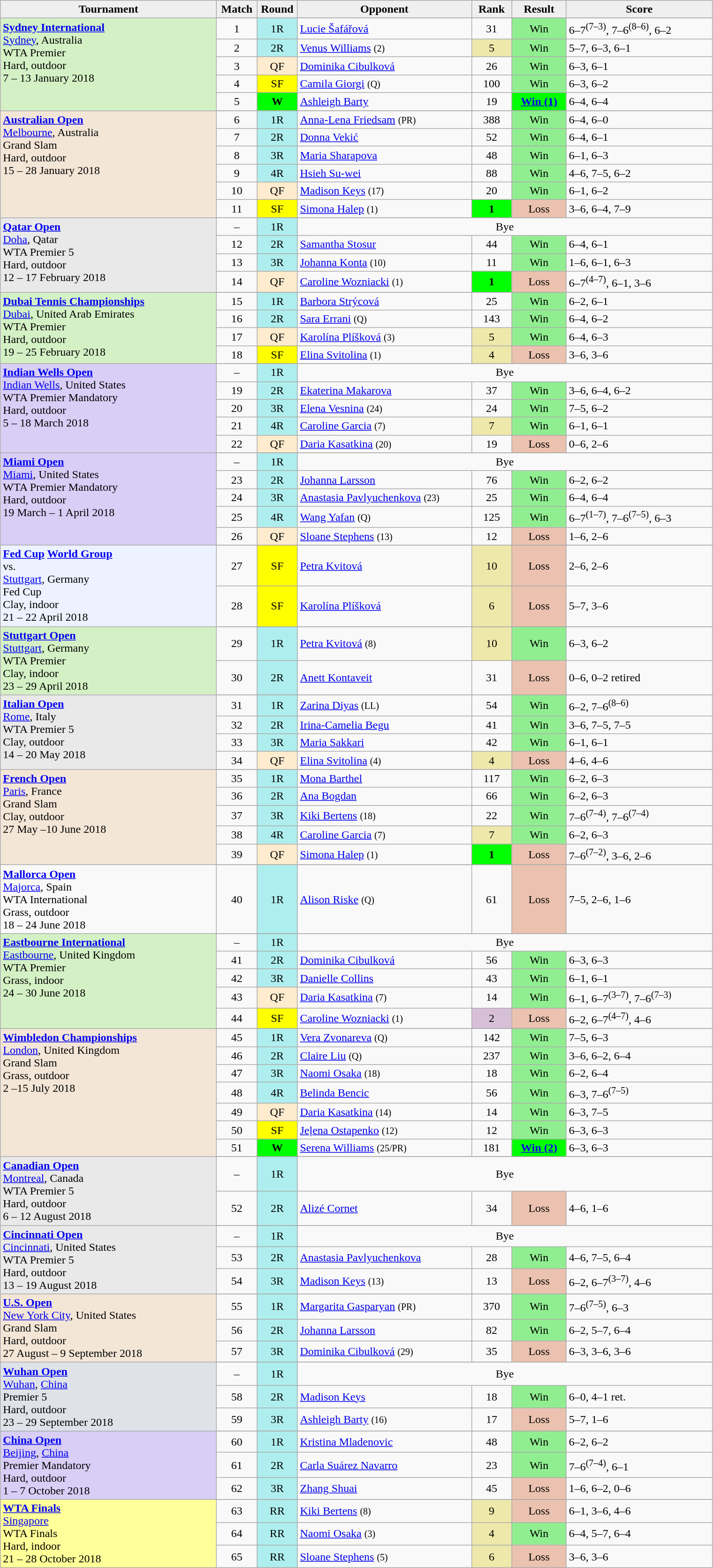<table class="wikitable">
<tr style="background:#efefef;font-weight:bold;text-align:center">
<td style="width:300px;">Tournament</td>
<td style="width:50px;">Match</td>
<td style="width:50px;">Round</td>
<td style="width:240px;">Opponent</td>
<td style="width:50px;">Rank</td>
<td style="width:70px;">Result</td>
<td style="width:200px;">Score</td>
</tr>
<tr>
<td rowspan="6" style="background:#D4F1C5; text-align:left; vertical-align:top;"><strong><a href='#'>Sydney International</a></strong><br><a href='#'>Sydney</a>, Australia<br>WTA Premier<br>Hard, outdoor<br>7 – 13 January 2018</td>
</tr>
<tr>
<td style="text-align:center">1</td>
<td style="text-align:center; background:#afeeee">1R</td>
<td> <a href='#'>Lucie Šafářová</a></td>
<td style="text-align:center">31</td>
<td style="text-align:center; background:lightgreen">Win</td>
<td>6–7<sup>(7–3)</sup>, 7–6<sup>(8–6)</sup>, 6–2</td>
</tr>
<tr>
<td style="text-align:center">2</td>
<td style="text-align:center; background:#afeeee">2R</td>
<td> <a href='#'>Venus Williams</a> <small>(2)</small></td>
<td style="text-align:center; background:#EEE8AA">5</td>
<td style="text-align:center; background:lightgreen">Win</td>
<td>5–7, 6–3, 6–1</td>
</tr>
<tr>
<td style="text-align:center">3</td>
<td style="text-align:center; background:#ffebcd">QF</td>
<td> <a href='#'>Dominika Cibulková</a></td>
<td style="text-align:center">26</td>
<td style="text-align:center; background:lightgreen">Win</td>
<td>6–3, 6–1</td>
</tr>
<tr>
<td style="text-align:center">4</td>
<td style="text-align:center; background:yellow">SF</td>
<td> <a href='#'>Camila Giorgi</a> <small>(Q)</small></td>
<td style="text-align:center">100</td>
<td style="text-align:center; background:lightgreen">Win</td>
<td>6–3, 6–2</td>
</tr>
<tr>
<td style="text-align:center">5</td>
<td style="text-align:center; background:lime"><strong>W</strong></td>
<td> <a href='#'>Ashleigh Barty</a></td>
<td style="text-align:center">19</td>
<td style="text-align:center; background:lime"><strong><a href='#'>Win (1)</a></strong></td>
<td>6–4, 6–4</td>
</tr>
<tr>
<td rowspan="7" style="background:#f3e6d7; text-align:left; vertical-align:top"><strong><a href='#'>Australian Open</a></strong><br> <a href='#'>Melbourne</a>, Australia<br>Grand Slam<br>Hard, outdoor<br>15 – 28 January 2018</td>
</tr>
<tr>
<td style="text-align:center">6</td>
<td style="text-align:center; background:#afeeee">1R</td>
<td> <a href='#'>Anna-Lena Friedsam</a> <small>(PR)</small></td>
<td style="text-align:center">388</td>
<td style="text-align:center; background:lightgreen">Win</td>
<td>6–4, 6–0</td>
</tr>
<tr>
<td style="text-align:center">7</td>
<td style="text-align:center; background:#afeeee">2R</td>
<td> <a href='#'>Donna Vekić</a></td>
<td style="text-align:center">52</td>
<td style="text-align:center; background:lightgreen">Win</td>
<td>6–4, 6–1</td>
</tr>
<tr>
<td style="text-align:center">8</td>
<td style="text-align:center; background:#afeeee">3R</td>
<td> <a href='#'>Maria Sharapova</a></td>
<td style="text-align:center">48</td>
<td style="text-align:center; background:lightgreen">Win</td>
<td>6–1, 6–3</td>
</tr>
<tr>
<td style="text-align:center">9</td>
<td style="text-align:center; background:#afeeee">4R</td>
<td> <a href='#'>Hsieh Su-wei</a></td>
<td style="text-align:center">88</td>
<td style="text-align:center; background:lightgreen">Win</td>
<td>4–6, 7–5, 6–2</td>
</tr>
<tr>
<td style="text-align:center">10</td>
<td style="text-align:center; background:#ffebcd">QF</td>
<td> <a href='#'>Madison Keys</a> <small>(17)</small></td>
<td style="text-align:center">20</td>
<td style="text-align:center; background:lightgreen">Win</td>
<td>6–1, 6–2</td>
</tr>
<tr>
<td style="text-align:center">11</td>
<td style="text-align:center; background:yellow">SF</td>
<td> <a href='#'>Simona Halep</a> <small>(1)</small></td>
<td style="text-align:center; background:lime"><strong>1</strong></td>
<td style="text-align:center; background:#ebc2af">Loss</td>
<td>3–6, 6–4, 7–9</td>
</tr>
<tr>
<td rowspan="5" style="background:#E9E9E9; text-align:left; vertical-align:top"><strong><a href='#'>Qatar Open</a></strong><br> <a href='#'>Doha</a>, Qatar<br>WTA Premier 5<br>Hard, outdoor<br>12 – 17 February 2018</td>
</tr>
<tr>
<td style="text-align:center">–</td>
<td style="text-align:center; background:#afeeee;">1R</td>
<td colspan=4 align=center>Bye</td>
</tr>
<tr>
<td style="text-align:center">12</td>
<td style="text-align:center; background:#afeeee;">2R</td>
<td> <a href='#'>Samantha Stosur</a></td>
<td style="text-align:center">44</td>
<td style="text-align:center; background:lightgreen">Win</td>
<td>6–4, 6–1</td>
</tr>
<tr>
<td style="text-align:center">13</td>
<td style="text-align:center; background:#afeeee;">3R</td>
<td> <a href='#'>Johanna Konta</a> <small>(10)</small></td>
<td style="text-align:center">11</td>
<td style="text-align:center; background:lightgreen">Win</td>
<td>1–6, 6–1, 6–3</td>
</tr>
<tr>
<td style="text-align:center">14</td>
<td style="text-align:center; background:#ffebcd">QF</td>
<td> <a href='#'>Caroline Wozniacki</a> <small>(1)</small></td>
<td style="text-align:center; background:lime"><strong>1</strong></td>
<td style="text-align:center; background:#ebc2af">Loss</td>
<td>6–7<sup>(4–7)</sup>, 6–1, 3–6</td>
</tr>
<tr>
<td rowspan="5" style="background:#D4F1C5; text-align:left; vertical-align:top"><strong><a href='#'>Dubai Tennis Championships</a></strong><br> <a href='#'>Dubai</a>, United Arab Emirates<br>WTA Premier<br>Hard, outdoor<br>19 – 25 February 2018</td>
</tr>
<tr>
<td style="text-align:center">15</td>
<td style="text-align:center; background:#afeeee;">1R</td>
<td> <a href='#'>Barbora Strýcová</a></td>
<td style="text-align:center">25</td>
<td style="text-align:center; background:lightgreen">Win</td>
<td>6–2, 6–1</td>
</tr>
<tr>
<td style="text-align:center">16</td>
<td style="text-align:center; background:#afeeee;">2R</td>
<td> <a href='#'>Sara Errani</a> <small>(Q)</small></td>
<td style="text-align:center">143</td>
<td style="text-align:center; background:lightgreen">Win</td>
<td>6–4, 6–2</td>
</tr>
<tr>
<td style="text-align:center">17</td>
<td style="text-align:center; background:#ffebcd">QF</td>
<td> <a href='#'>Karolína Plíšková</a> <small>(3)</small></td>
<td style="text-align:center; background:#EEE8AA">5</td>
<td style="text-align:center; background:lightgreen">Win</td>
<td>6–4, 6–3</td>
</tr>
<tr>
<td style="text-align:center">18</td>
<td style="text-align:center; background:yellow">SF</td>
<td> <a href='#'>Elina Svitolina</a> <small>(1)</small></td>
<td style="text-align:center; background:#EEE8AA">4</td>
<td style="text-align:center; background:#ebc2af">Loss</td>
<td>3–6, 3–6</td>
</tr>
<tr>
<td rowspan="6" style="background:#d8cef6; text-align:left; vertical-align:top"><strong><a href='#'>Indian Wells Open</a></strong><br> <a href='#'>Indian Wells</a>, United States<br>WTA Premier Mandatory<br>Hard, outdoor<br>5 – 18 March 2018</td>
</tr>
<tr>
<td style="text-align:center">–</td>
<td style="text-align:center; background:#afeeee;">1R</td>
<td colspan=4 align=center>Bye</td>
</tr>
<tr>
<td style="text-align:center">19</td>
<td style="text-align:center; background:#afeeee;">2R</td>
<td> <a href='#'>Ekaterina Makarova</a></td>
<td style="text-align:center">37</td>
<td style="text-align:center; background:lightgreen">Win</td>
<td>3–6, 6–4, 6–2</td>
</tr>
<tr>
<td style="text-align:center">20</td>
<td style="text-align:center; background:#afeeee;">3R</td>
<td> <a href='#'>Elena Vesnina</a> <small>(24)</small></td>
<td style="text-align:center">24</td>
<td style="text-align:center; background:lightgreen">Win</td>
<td>7–5, 6–2</td>
</tr>
<tr>
<td style="text-align:center">21</td>
<td style="text-align:center; background:#afeeee;">4R</td>
<td> <a href='#'>Caroline Garcia</a> <small>(7)</small></td>
<td style="text-align:center; background:#EEE8AA">7</td>
<td style="text-align:center; background:lightgreen">Win</td>
<td>6–1, 6–1</td>
</tr>
<tr>
<td style="text-align:center">22</td>
<td style="text-align:center; background:#ffebcd">QF</td>
<td> <a href='#'>Daria Kasatkina</a> <small>(20)</small></td>
<td style="text-align:center">19</td>
<td style="text-align:center; background:#ebc2af">Loss</td>
<td>0–6, 2–6</td>
</tr>
<tr>
<td rowspan="6" style="background:#d8cef6; text-align:left; vertical-align:top"><strong><a href='#'>Miami Open</a></strong><br> <a href='#'>Miami</a>, United States<br>WTA Premier Mandatory<br>Hard, outdoor<br>19 March – 1 April 2018</td>
</tr>
<tr>
<td style="text-align:center">–</td>
<td style="text-align:center; background:#afeeee;">1R</td>
<td colspan=4 align=center>Bye</td>
</tr>
<tr>
<td style="text-align:center">23</td>
<td style="text-align:center; background:#afeeee;">2R</td>
<td> <a href='#'>Johanna Larsson</a></td>
<td style="text-align:center">76</td>
<td style="text-align:center; background:lightgreen">Win</td>
<td>6–2, 6–2</td>
</tr>
<tr>
<td style="text-align:center">24</td>
<td style="text-align:center; background:#afeeee;">3R</td>
<td> <a href='#'>Anastasia Pavlyuchenkova</a> <small>(23)</small></td>
<td style="text-align:center">25</td>
<td style="text-align:center; background:lightgreen">Win</td>
<td>6–4, 6–4</td>
</tr>
<tr>
<td style="text-align:center">25</td>
<td style="text-align:center; background:#afeeee;">4R</td>
<td> <a href='#'>Wang Yafan</a> <small>(Q)</small></td>
<td style="text-align:center">125</td>
<td style="text-align:center; background:lightgreen">Win</td>
<td>6–7<sup>(1–7)</sup>, 7–6<sup>(7–5)</sup>, 6–3</td>
</tr>
<tr>
<td style="text-align:center">26</td>
<td style="text-align:center; background:#ffebcd">QF</td>
<td> <a href='#'>Sloane Stephens</a> <small>(13)</small></td>
<td style="text-align:center">12</td>
<td style="text-align:center; background:#ebc2af">Loss</td>
<td>1–6, 2–6</td>
</tr>
<tr>
<td rowspan="3" style="background:#ecf2ff; text-align:left; vertical-align:top;"><strong><a href='#'>Fed Cup</a> <a href='#'>World Group</a></strong><br> vs. <br> <a href='#'>Stuttgart</a>, Germany<br>Fed Cup<br>Clay, indoor<br>21 – 22 April 2018</td>
</tr>
<tr>
<td style="text-align:center">27</td>
<td style="text-align:center; background:yellow">SF</td>
<td> <a href='#'>Petra Kvitová</a></td>
<td style="text-align:center; background:#EEE8AA">10</td>
<td style="text-align:center; background:#ebc2af">Loss</td>
<td>2–6, 2–6</td>
</tr>
<tr>
<td style="text-align:center">28</td>
<td style="text-align:center; background:yellow">SF</td>
<td> <a href='#'>Karolína Plíšková</a></td>
<td style="text-align:center; background:#EEE8AA">6</td>
<td style="text-align:center; background:#ebc2af">Loss</td>
<td>5–7, 3–6</td>
</tr>
<tr>
<td rowspan="3" style="background:#D4F1C5; text-align:left; vertical-align:top"><strong><a href='#'>Stuttgart Open</a></strong><br><a href='#'>Stuttgart</a>, Germany<br>WTA Premier<br>Clay, indoor<br>23 – 29 April 2018</td>
</tr>
<tr>
<td style="text-align:center">29</td>
<td style="text-align:center; background:#afeeee;">1R</td>
<td> <a href='#'>Petra Kvitová</a> <small>(8)</small></td>
<td style="text-align:center; background:#EEE8AA">10</td>
<td style="text-align:center; background:lightgreen">Win</td>
<td>6–3, 6–2</td>
</tr>
<tr>
<td style="text-align:center">30</td>
<td style="text-align:center; background:#afeeee;">2R</td>
<td> <a href='#'>Anett Kontaveit</a></td>
<td style="text-align:center">31</td>
<td style="text-align:center; background:#ebc2af">Loss</td>
<td>0–6, 0–2 retired</td>
</tr>
<tr>
<td rowspan="5" style="background:#E9E9E9; text-align:left; vertical-align:top"><strong><a href='#'>Italian Open</a></strong><br> <a href='#'>Rome</a>, Italy<br>WTA Premier 5<br>Clay, outdoor<br>14 – 20 May 2018</td>
</tr>
<tr>
<td style="text-align:center">31</td>
<td style="text-align:center; background:#afeeee;">1R</td>
<td> <a href='#'>Zarina Diyas</a> <small>(LL)</small></td>
<td style="text-align:center">54</td>
<td style="text-align:center; background:lightgreen">Win</td>
<td>6–2, 7–6<sup>(8–6)</sup></td>
</tr>
<tr>
<td style="text-align:center">32</td>
<td style="text-align:center; background:#afeeee;">2R</td>
<td> <a href='#'>Irina-Camelia Begu</a></td>
<td style="text-align:center">41</td>
<td style="text-align:center; background:lightgreen">Win</td>
<td>3–6, 7–5, 7–5</td>
</tr>
<tr>
<td style="text-align:center">33</td>
<td style="text-align:center; background:#afeeee;">3R</td>
<td> <a href='#'>Maria Sakkari</a></td>
<td style="text-align:center">42</td>
<td style="text-align:center; background:lightgreen">Win</td>
<td>6–1, 6–1</td>
</tr>
<tr>
<td style="text-align:center">34</td>
<td style="text-align:center; background:#ffebcd">QF</td>
<td> <a href='#'>Elina Svitolina</a> <small>(4)</small></td>
<td style="text-align:center; background:#EEE8AA">4</td>
<td style="text-align:center; background:#ebc2af">Loss</td>
<td>4–6, 4–6</td>
</tr>
<tr>
<td rowspan="6" style="background:#f3e6d7; text-align:left; vertical-align:top"><strong><a href='#'>French Open</a></strong><br> <a href='#'>Paris</a>, France<br>Grand Slam<br>Clay, outdoor<br>27 May –10 June 2018</td>
</tr>
<tr>
<td style="text-align:center">35</td>
<td style="text-align:center; background:#afeeee">1R</td>
<td> <a href='#'>Mona Barthel</a></td>
<td style="text-align:center">117</td>
<td style="text-align:center; background:lightgreen">Win</td>
<td>6–2, 6–3</td>
</tr>
<tr>
<td style="text-align:center">36</td>
<td style="text-align:center; background:#afeeee">2R</td>
<td> <a href='#'>Ana Bogdan</a></td>
<td style="text-align:center">66</td>
<td style="text-align:center; background:lightgreen">Win</td>
<td>6–2, 6–3</td>
</tr>
<tr>
<td style="text-align:center">37</td>
<td style="text-align:center; background:#afeeee">3R</td>
<td> <a href='#'>Kiki Bertens</a> <small>(18)</small></td>
<td style="text-align:center">22</td>
<td style="text-align:center; background:lightgreen">Win</td>
<td>7–6<sup>(7–4)</sup>, 7–6<sup>(7–4)</sup></td>
</tr>
<tr>
<td style="text-align:center">38</td>
<td style="text-align:center; background:#afeeee">4R</td>
<td> <a href='#'>Caroline Garcia</a> <small>(7)</small></td>
<td style="text-align:center; background:#EEE8AA">7</td>
<td style="text-align:center; background:lightgreen">Win</td>
<td>6–2, 6–3</td>
</tr>
<tr>
<td style="text-align:center">39</td>
<td style="text-align:center; background:#ffebcd">QF</td>
<td> <a href='#'>Simona Halep</a> <small>(1)</small></td>
<td style="text-align:center; background:lime"><strong>1</strong></td>
<td style="text-align:center; background:#ebc2af">Loss</td>
<td>7–6<sup>(7–2)</sup>, 3–6, 2–6</td>
</tr>
<tr>
<td rowspan="2" style="text-align:left; vertical-align:top;"><strong><a href='#'>Mallorca Open</a></strong><br> <a href='#'>Majorca</a>, Spain<br>WTA International<br>Grass, outdoor<br>18 – 24 June 2018</td>
</tr>
<tr>
<td style="text-align:center">40</td>
<td style="text-align:center; background:#afeeee">1R</td>
<td> <a href='#'>Alison Riske</a> <small>(Q)</small></td>
<td style="text-align:center">61</td>
<td style="text-align:center; background:#ebc2af">Loss</td>
<td>7–5, 2–6, 1–6</td>
</tr>
<tr>
<td rowspan="6" style="background:#D4F1C5; text-align:left; vertical-align:top"><strong><a href='#'>Eastbourne International</a></strong><br> <a href='#'>Eastbourne</a>, United Kingdom<br>WTA Premier<br>Grass, indoor<br>24 – 30 June 2018</td>
</tr>
<tr>
<td style="text-align:center">–</td>
<td style="text-align:center; background:#afeeee;">1R</td>
<td colspan=4 align=center>Bye</td>
</tr>
<tr>
<td style="text-align:center">41</td>
<td style="text-align:center; background:#afeeee;">2R</td>
<td> <a href='#'>Dominika Cibulková</a></td>
<td style="text-align:center">56</td>
<td style="text-align:center; background:lightgreen">Win</td>
<td>6–3, 6–3</td>
</tr>
<tr>
<td style="text-align:center">42</td>
<td style="text-align:center; background:#afeeee;">3R</td>
<td> <a href='#'>Danielle Collins</a></td>
<td style="text-align:center">43</td>
<td style="text-align:center; background:lightgreen">Win</td>
<td>6–1, 6–1</td>
</tr>
<tr>
<td style="text-align:center">43</td>
<td style="text-align:center; background:#ffebcd">QF</td>
<td> <a href='#'>Daria Kasatkina</a> <small>(7)</small></td>
<td style="text-align:center">14</td>
<td style="text-align:center; background:lightgreen">Win</td>
<td>6–1, 6–7<sup>(3–7)</sup>, 7–6<sup>(7–3)</sup></td>
</tr>
<tr>
<td style="text-align:center">44</td>
<td style="text-align:center; background:yellow">SF</td>
<td> <a href='#'>Caroline Wozniacki</a> <small>(1)</small></td>
<td style="text-align:center; background:thistle">2</td>
<td style="text-align:center; background:#ebc2af">Loss</td>
<td>6–2, 6–7<sup>(4–7)</sup>, 4–6</td>
</tr>
<tr>
<td rowspan="8" style="background:#f3e6d7; text-align:left; vertical-align:top"><strong><a href='#'>Wimbledon Championships</a></strong><br> <a href='#'>London</a>, United Kingdom<br>Grand Slam<br>Grass, outdoor<br>2 –15 July 2018</td>
</tr>
<tr>
<td style="text-align:center">45</td>
<td style="text-align:center; background:#afeeee">1R</td>
<td> <a href='#'>Vera Zvonareva</a> <small>(Q)</small></td>
<td style="text-align:center">142</td>
<td style="text-align:center; background:lightgreen">Win</td>
<td>7–5, 6–3</td>
</tr>
<tr>
<td style="text-align:center">46</td>
<td style="text-align:center; background:#afeeee">2R</td>
<td> <a href='#'>Claire Liu</a> <small>(Q)</small></td>
<td style="text-align:center">237</td>
<td style="text-align:center; background:lightgreen">Win</td>
<td>3–6, 6–2, 6–4</td>
</tr>
<tr>
<td style="text-align:center">47</td>
<td style="text-align:center; background:#afeeee">3R</td>
<td> <a href='#'>Naomi Osaka</a> <small>(18)</small></td>
<td style="text-align:center">18</td>
<td style="text-align:center; background:lightgreen">Win</td>
<td>6–2, 6–4</td>
</tr>
<tr>
<td style="text-align:center">48</td>
<td style="text-align:center; background:#afeeee">4R</td>
<td> <a href='#'>Belinda Bencic</a></td>
<td style="text-align:center">56</td>
<td style="text-align:center; background:lightgreen">Win</td>
<td>6–3, 7–6<sup>(7–5)</sup></td>
</tr>
<tr>
<td style="text-align:center">49</td>
<td style="text-align:center; background:#ffebcd">QF</td>
<td> <a href='#'>Daria Kasatkina</a> <small>(14)</small></td>
<td style="text-align:center">14</td>
<td style="text-align:center; background:lightgreen">Win</td>
<td>6–3, 7–5</td>
</tr>
<tr>
<td style="text-align:center">50</td>
<td style="text-align:center; background:yellow">SF</td>
<td> <a href='#'>Jeļena Ostapenko</a> <small>(12)</small></td>
<td style="text-align:center">12</td>
<td style="text-align:center; background:lightgreen">Win</td>
<td>6–3, 6–3</td>
</tr>
<tr>
<td style="text-align:center">51</td>
<td style="text-align:center; background:lime"><strong>W</strong></td>
<td> <a href='#'>Serena Williams</a> <small>(25/PR)</small></td>
<td style="text-align:center">181</td>
<td style="text-align:center; background:lime"><strong><a href='#'>Win (2)</a></strong></td>
<td>6–3, 6–3</td>
</tr>
<tr>
<td rowspan="3" style="background:#E9E9E9; text-align:left; vertical-align:top"><strong><a href='#'>Canadian Open</a></strong><br> <a href='#'>Montreal</a>, Canada<br>WTA Premier 5<br>Hard, outdoor<br>6 – 12 August 2018</td>
</tr>
<tr>
<td style="text-align:center">–</td>
<td style="text-align:center; background:#afeeee;">1R</td>
<td colspan=4 align=center>Bye</td>
</tr>
<tr>
<td style="text-align:center">52</td>
<td style="text-align:center; background:#afeeee;">2R</td>
<td> <a href='#'>Alizé Cornet</a></td>
<td style="text-align:center">34</td>
<td style="text-align:center; background:#ebc2af">Loss</td>
<td>4–6, 1–6</td>
</tr>
<tr>
<td rowspan="4" style="background:#E9E9E9; text-align:left; vertical-align:top"><strong><a href='#'>Cincinnati Open</a></strong><br> <a href='#'>Cincinnati</a>, United States<br>WTA Premier 5<br>Hard, outdoor<br>13 – 19 August 2018</td>
</tr>
<tr>
<td style="text-align:center">–</td>
<td style="text-align:center; background:#afeeee;">1R</td>
<td colspan=4 align=center>Bye</td>
</tr>
<tr>
<td style="text-align:center">53</td>
<td style="text-align:center; background:#afeeee">2R</td>
<td> <a href='#'>Anastasia Pavlyuchenkova</a></td>
<td style="text-align:center">28</td>
<td style="text-align:center; background:lightgreen">Win</td>
<td>4–6, 7–5, 6–4</td>
</tr>
<tr>
<td style="text-align:center">54</td>
<td style="text-align:center; background:#afeeee;">3R</td>
<td> <a href='#'>Madison Keys</a> <small>(13)</small></td>
<td style="text-align:center">13</td>
<td style="text-align:center; background:#ebc2af">Loss</td>
<td>6–2, 6–7<sup>(3–7)</sup>, 4–6</td>
</tr>
<tr>
<td rowspan="4" style="background:#f3e6d7; text-align:left; vertical-align:top"><strong><a href='#'>U.S. Open</a></strong><br> <a href='#'>New York City</a>, United States<br>Grand Slam<br>Hard, outdoor<br>27 August – 9 September 2018</td>
</tr>
<tr>
<td style="text-align:center">55</td>
<td style="text-align:center; background:#afeeee">1R</td>
<td> <a href='#'>Margarita Gasparyan</a> <small>(PR)</small></td>
<td style="text-align:center">370</td>
<td style="text-align:center; background:lightgreen">Win</td>
<td>7–6<sup>(7–5)</sup>, 6–3</td>
</tr>
<tr>
<td style="text-align:center">56</td>
<td style="text-align:center; background:#afeeee">2R</td>
<td> <a href='#'>Johanna Larsson</a></td>
<td style="text-align:center">82</td>
<td style="text-align:center; background:lightgreen">Win</td>
<td>6–2, 5–7, 6–4</td>
</tr>
<tr>
<td style="text-align:center">57</td>
<td style="text-align:center; background:#afeeee">3R</td>
<td> <a href='#'>Dominika Cibulková</a> <small>(29)</small></td>
<td style="text-align:center">35</td>
<td style="text-align:center; background:#ebc2af">Loss</td>
<td>6–3, 3–6, 3–6</td>
</tr>
<tr>
<td rowspan="4" style="background:#dfe2e9; text-align:left; vertical-align:top;"><strong><a href='#'>Wuhan Open</a></strong><br> <a href='#'>Wuhan</a>, <a href='#'>China</a><br>Premier 5<br>Hard, outdoor<br>23 – 29 September 2018</td>
</tr>
<tr>
<td style="text-align:center">–</td>
<td style="text-align:center; background:#afeeee;">1R</td>
<td colspan=4 align=center>Bye</td>
</tr>
<tr>
<td style="text-align:center">58</td>
<td style="text-align:center; background:#afeeee">2R</td>
<td> <a href='#'>Madison Keys</a></td>
<td style="text-align:center">18</td>
<td style="text-align:center; background:lightgreen">Win</td>
<td>6–0, 4–1 ret.</td>
</tr>
<tr>
<td style="text-align:center">59</td>
<td style="text-align:center; background:#afeeee;">3R</td>
<td> <a href='#'>Ashleigh Barty</a> <small>(16)</small></td>
<td style="text-align:center">17</td>
<td style="text-align:center; background:#ebc2af">Loss</td>
<td>5–7, 1–6</td>
</tr>
<tr>
<td rowspan="4" style="background:#D8CEF6; text-align:left; vertical-align:top;"><strong><a href='#'>China Open</a></strong><br> <a href='#'>Beijing</a>, <a href='#'>China</a><br>Premier Mandatory<br>Hard, outdoor<br>1 – 7 October 2018</td>
</tr>
<tr>
<td style="text-align:center">60</td>
<td style="text-align:center; background:#afeeee">1R</td>
<td> <a href='#'>Kristina Mladenovic</a></td>
<td style="text-align:center">48</td>
<td style="text-align:center; background:lightgreen">Win</td>
<td>6–2, 6–2</td>
</tr>
<tr>
<td style="text-align:center">61</td>
<td style="text-align:center; background:#afeeee">2R</td>
<td> <a href='#'>Carla Suárez Navarro</a></td>
<td style="text-align:center">23</td>
<td style="text-align:center; background:lightgreen">Win</td>
<td>7–6<sup>(7–4)</sup>, 6–1</td>
</tr>
<tr>
<td style="text-align:center">62</td>
<td style="text-align:center; background:#afeeee;">3R</td>
<td> <a href='#'>Zhang Shuai</a></td>
<td style="text-align:center">45</td>
<td style="text-align:center; background:#ebc2af">Loss</td>
<td>1–6, 6–2, 0–6</td>
</tr>
<tr>
<td rowspan="6" style="background:#FFFF99; text-align:left; vertical-align:top;"><strong><a href='#'>WTA Finals</a></strong><br> <a href='#'>Singapore</a><br>WTA Finals<br>Hard, indoor<br>21 – 28 October 2018</td>
</tr>
<tr>
<td style="text-align:center">63</td>
<td style="text-align:center; background:#afeeee">RR</td>
<td> <a href='#'>Kiki Bertens</a> <small>(8)</small></td>
<td style="text-align:center; background:#EEE8AA">9</td>
<td style="text-align:center; background:#ebc2af">Loss</td>
<td>6–1, 3–6, 4–6</td>
</tr>
<tr>
<td style="text-align:center">64</td>
<td style="text-align:center; background:#afeeee">RR</td>
<td> <a href='#'>Naomi Osaka</a> <small>(3)</small></td>
<td style="text-align:center; background:#EEE8AA">4</td>
<td style="text-align:center; background:lightgreen">Win</td>
<td>6–4, 5–7, 6–4</td>
</tr>
<tr>
<td style="text-align:center">65</td>
<td style="text-align:center; background:#afeeee">RR</td>
<td> <a href='#'>Sloane Stephens</a> <small>(5)</small></td>
<td style="text-align:center; background:#EEE8AA">6</td>
<td style="text-align:center; background:#ebc2af">Loss</td>
<td>3–6, 3–6</td>
</tr>
</table>
